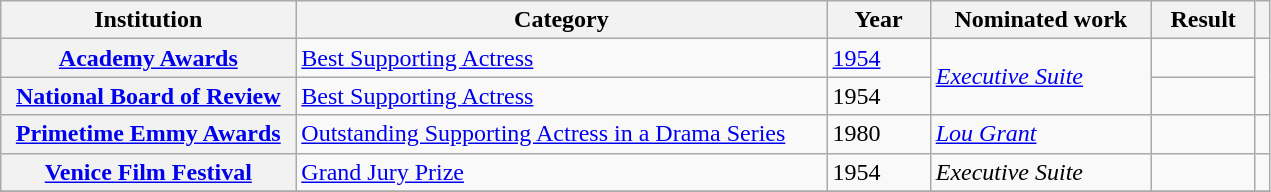<table class="wikitable unsortable plainrowheaders" style="width:67%;">
<tr>
<th style="width:20%;">Institution</th>
<th style="width:36%;">Category</th>
<th style="width:7%;">Year</th>
<th style="width:15%;">Nominated work</th>
<th style="width:7%;">Result</th>
<th style="width:1%;"></th>
</tr>
<tr>
<th scope="row" style="text-align:center;"><a href='#'>Academy Awards</a></th>
<td><a href='#'>Best Supporting Actress</a></td>
<td><a href='#'>1954</a></td>
<td rowspan="2"><em><a href='#'>Executive Suite</a></em></td>
<td></td>
<td style="text-align:center;" rowspan="2"></td>
</tr>
<tr>
<th scope="row" style="text-align:center;"><a href='#'>National Board of Review</a></th>
<td><a href='#'>Best Supporting Actress</a></td>
<td>1954</td>
<td></td>
</tr>
<tr>
<th scope="row" style="text-align:center;"><a href='#'>Primetime Emmy Awards</a></th>
<td><a href='#'>Outstanding Supporting Actress in a Drama Series</a></td>
<td>1980</td>
<td><em><a href='#'>Lou Grant</a></em><br></td>
<td></td>
<td style="text-align:center;"></td>
</tr>
<tr>
<th scope="row" style="text-align:center;"><a href='#'>Venice Film Festival</a></th>
<td><a href='#'>Grand Jury Prize</a></td>
<td>1954</td>
<td><em>Executive Suite</em></td>
<td></td>
<td style="text-align:center;"></td>
</tr>
<tr>
</tr>
</table>
